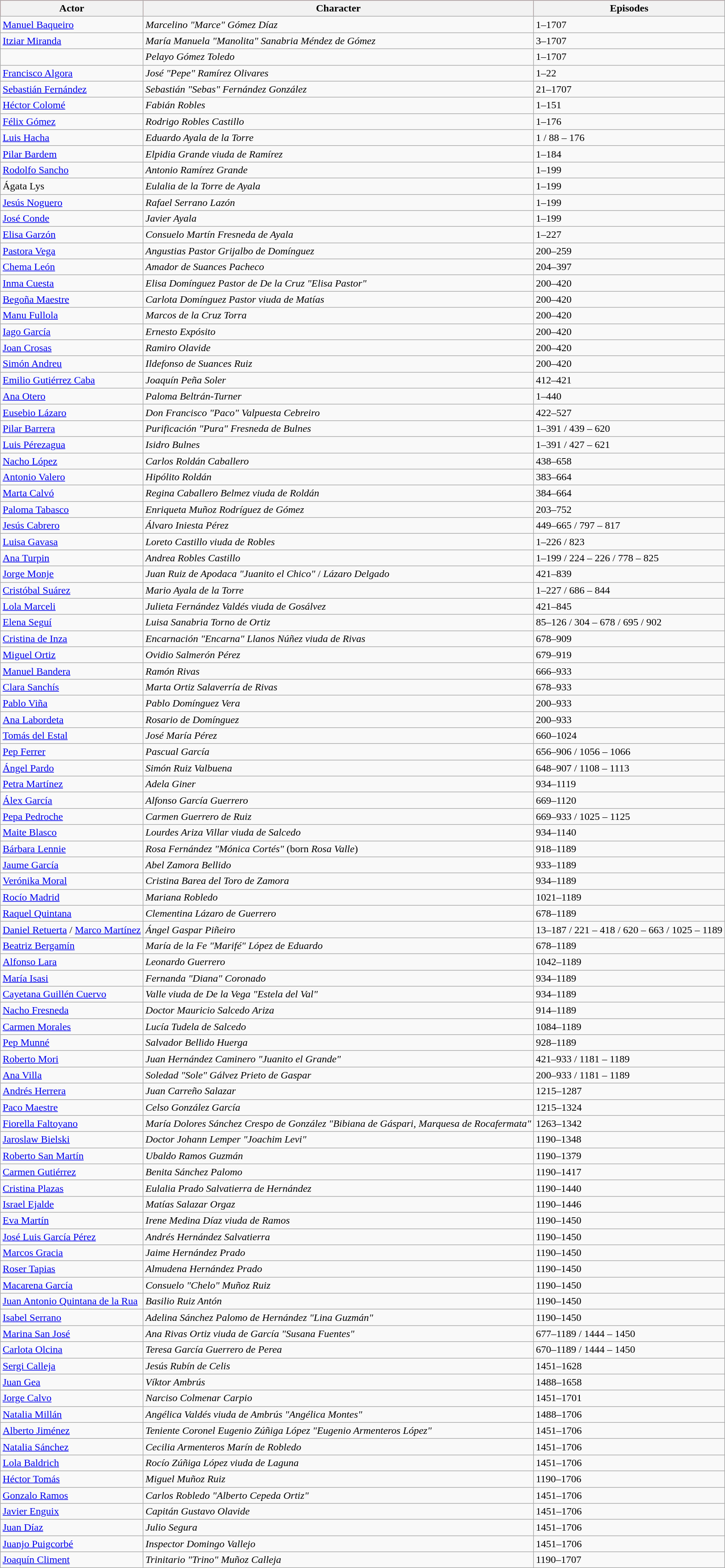<table class="wikitable">
<tr style="background:#c80815; text-align:center;">
<th><strong>Actor</strong></th>
<th><strong>Character</strong></th>
<th><strong>Episodes</strong></th>
</tr>
<tr>
<td><a href='#'>Manuel Baqueiro</a></td>
<td><em>Marcelino "Marce" Gómez Díaz</em></td>
<td>1–1707</td>
</tr>
<tr>
<td><a href='#'>Itziar Miranda</a></td>
<td><em>María Manuela "Manolita" Sanabria Méndez de Gómez</em></td>
<td>3–1707</td>
</tr>
<tr>
<td></td>
<td><em>Pelayo Gómez Toledo</em></td>
<td>1–1707</td>
</tr>
<tr>
<td><a href='#'>Francisco Algora</a></td>
<td><em>José "Pepe" Ramírez Olivares</em></td>
<td>1–22</td>
</tr>
<tr>
<td><a href='#'>Sebastián Fernández</a></td>
<td><em>Sebastián "Sebas" Fernández González</em></td>
<td>21–1707</td>
</tr>
<tr>
<td><a href='#'>Héctor Colomé</a></td>
<td><em>Fabián Robles</em></td>
<td>1–151</td>
</tr>
<tr>
<td><a href='#'>Félix Gómez</a></td>
<td><em>Rodrigo Robles Castillo</em></td>
<td>1–176</td>
</tr>
<tr>
<td><a href='#'>Luis Hacha</a></td>
<td><em>Eduardo Ayala de la Torre</em></td>
<td>1 / 88 – 176</td>
</tr>
<tr>
<td><a href='#'>Pilar Bardem</a></td>
<td><em>Elpidia Grande viuda de Ramírez</em></td>
<td>1–184</td>
</tr>
<tr>
<td><a href='#'>Rodolfo Sancho</a></td>
<td><em>Antonio Ramírez Grande</em></td>
<td>1–199</td>
</tr>
<tr>
<td>Ágata Lys</td>
<td><em>Eulalia de la Torre de Ayala</em></td>
<td>1–199</td>
</tr>
<tr>
<td><a href='#'>Jesús Noguero</a></td>
<td><em>Rafael Serrano Lazón</em></td>
<td>1–199</td>
</tr>
<tr>
<td><a href='#'>José Conde</a></td>
<td><em>Javier Ayala</em></td>
<td>1–199</td>
</tr>
<tr>
<td><a href='#'>Elisa Garzón</a></td>
<td><em>Consuelo Martín Fresneda de Ayala</em></td>
<td>1–227</td>
</tr>
<tr>
<td><a href='#'>Pastora Vega</a></td>
<td><em>Angustias Pastor Grijalbo de Domínguez</em></td>
<td>200–259</td>
</tr>
<tr>
<td><a href='#'>Chema León</a></td>
<td><em>Amador de Suances Pacheco</em></td>
<td>204–397</td>
</tr>
<tr>
<td><a href='#'>Inma Cuesta</a></td>
<td><em>Elisa Domínguez Pastor de De la Cruz "Elisa Pastor"</em></td>
<td>200–420</td>
</tr>
<tr>
<td><a href='#'>Begoña Maestre</a></td>
<td><em>Carlota Domínguez Pastor viuda de Matías</em></td>
<td>200–420</td>
</tr>
<tr>
<td><a href='#'>Manu Fullola</a></td>
<td><em>Marcos de la Cruz Torra</em></td>
<td>200–420</td>
</tr>
<tr>
<td><a href='#'>Iago García</a></td>
<td><em>Ernesto Expósito</em></td>
<td>200–420</td>
</tr>
<tr>
<td><a href='#'>Joan Crosas</a></td>
<td><em>Ramiro Olavide</em></td>
<td>200–420</td>
</tr>
<tr>
<td><a href='#'>Simón Andreu</a></td>
<td><em>Ildefonso de Suances Ruiz</em></td>
<td>200–420</td>
</tr>
<tr>
<td><a href='#'>Emilio Gutiérrez Caba</a></td>
<td><em>Joaquín Peña Soler</em></td>
<td>412–421</td>
</tr>
<tr>
<td><a href='#'>Ana Otero</a></td>
<td><em>Paloma Beltrán-Turner</em></td>
<td>1–440</td>
</tr>
<tr>
<td><a href='#'>Eusebio Lázaro</a></td>
<td><em>Don Francisco "Paco" Valpuesta Cebreiro</em></td>
<td>422–527</td>
</tr>
<tr>
<td><a href='#'>Pilar Barrera</a></td>
<td><em>Purificación "Pura" Fresneda de Bulnes</em></td>
<td>1–391 / 439 – 620</td>
</tr>
<tr>
<td><a href='#'>Luis Pérezagua</a></td>
<td><em>Isidro Bulnes</em></td>
<td>1–391 / 427 – 621</td>
</tr>
<tr>
<td><a href='#'>Nacho López</a></td>
<td><em>Carlos Roldán Caballero</em></td>
<td>438–658</td>
</tr>
<tr>
<td><a href='#'>Antonio Valero</a></td>
<td><em>Hipólito Roldán</em></td>
<td>383–664</td>
</tr>
<tr>
<td><a href='#'>Marta Calvó</a></td>
<td><em>Regina Caballero Belmez viuda de Roldán</em></td>
<td>384–664</td>
</tr>
<tr>
<td><a href='#'>Paloma Tabasco</a></td>
<td><em>Enriqueta Muñoz Rodríguez de Gómez</em></td>
<td>203–752</td>
</tr>
<tr>
<td><a href='#'>Jesús Cabrero</a></td>
<td><em>Álvaro Iniesta Pérez</em></td>
<td>449–665 / 797 – 817</td>
</tr>
<tr>
<td><a href='#'>Luisa Gavasa</a></td>
<td><em>Loreto Castillo viuda de Robles</em></td>
<td>1–226 / 823</td>
</tr>
<tr>
<td><a href='#'>Ana Turpin</a></td>
<td><em>Andrea Robles Castillo</em></td>
<td>1–199 / 224 – 226 / 778 – 825</td>
</tr>
<tr>
<td><a href='#'>Jorge Monje</a></td>
<td><em>Juan Ruiz de Apodaca "Juanito el Chico"</em> / <em>Lázaro Delgado</em></td>
<td>421–839</td>
</tr>
<tr>
<td><a href='#'>Cristóbal Suárez</a></td>
<td><em>Mario Ayala de la Torre</em></td>
<td>1–227 / 686 – 844</td>
</tr>
<tr>
<td><a href='#'>Lola Marceli</a></td>
<td><em>Julieta Fernández Valdés viuda de Gosálvez</em></td>
<td>421–845</td>
</tr>
<tr>
<td><a href='#'>Elena Seguí</a></td>
<td><em>Luisa Sanabria Torno de Ortiz</em></td>
<td>85–126 / 304 – 678 / 695 / 902</td>
</tr>
<tr>
<td><a href='#'>Cristina de Inza</a></td>
<td><em>Encarnación "Encarna" Llanos Núñez viuda de Rivas</em></td>
<td>678–909</td>
</tr>
<tr>
<td><a href='#'>Miguel Ortiz</a></td>
<td><em>Ovidio Salmerón Pérez</em></td>
<td>679–919</td>
</tr>
<tr>
<td><a href='#'>Manuel Bandera</a></td>
<td><em>Ramón Rivas</em></td>
<td>666–933</td>
</tr>
<tr>
<td><a href='#'>Clara Sanchís</a></td>
<td><em>Marta Ortiz Salaverría de Rivas</em></td>
<td>678–933</td>
</tr>
<tr>
<td><a href='#'>Pablo Viña</a></td>
<td><em>Pablo Domínguez Vera</em></td>
<td>200–933</td>
</tr>
<tr>
<td><a href='#'>Ana Labordeta</a></td>
<td><em>Rosario de Domínguez</em></td>
<td>200–933</td>
</tr>
<tr>
<td><a href='#'>Tomás del Estal</a></td>
<td><em>José María Pérez</em></td>
<td>660–1024</td>
</tr>
<tr>
<td><a href='#'>Pep Ferrer</a></td>
<td><em>Pascual García</em></td>
<td>656–906 / 1056 – 1066</td>
</tr>
<tr>
<td><a href='#'>Ángel Pardo</a></td>
<td><em>Simón Ruiz Valbuena</em></td>
<td>648–907 / 1108 – 1113</td>
</tr>
<tr>
<td><a href='#'>Petra Martínez</a></td>
<td><em>Adela Giner</em></td>
<td>934–1119</td>
</tr>
<tr>
<td><a href='#'>Álex García</a></td>
<td><em>Alfonso García Guerrero</em></td>
<td>669–1120</td>
</tr>
<tr>
<td><a href='#'>Pepa Pedroche</a></td>
<td><em>Carmen Guerrero de Ruiz</em></td>
<td>669–933 / 1025 – 1125</td>
</tr>
<tr>
<td><a href='#'>Maite Blasco</a></td>
<td><em>Lourdes Ariza Villar viuda de Salcedo</em></td>
<td>934–1140</td>
</tr>
<tr>
<td><a href='#'>Bárbara Lennie</a></td>
<td><em>Rosa Fernández "Mónica Cortés"</em> (born <em>Rosa Valle</em>)</td>
<td>918–1189</td>
</tr>
<tr>
<td><a href='#'>Jaume García</a></td>
<td><em>Abel Zamora Bellido</em></td>
<td>933–1189</td>
</tr>
<tr>
<td><a href='#'>Verónika Moral</a></td>
<td><em>Cristina Barea del Toro de Zamora</em></td>
<td>934–1189</td>
</tr>
<tr>
<td><a href='#'>Rocío Madrid</a></td>
<td><em>Mariana Robledo</em></td>
<td>1021–1189</td>
</tr>
<tr>
<td><a href='#'>Raquel Quintana</a></td>
<td><em>Clementina Lázaro de Guerrero</em></td>
<td>678–1189</td>
</tr>
<tr>
<td><a href='#'>Daniel Retuerta</a> / <a href='#'>Marco Martínez</a></td>
<td><em>Ángel Gaspar Piñeiro</em></td>
<td>13–187 / 221 – 418 / 620 – 663 / 1025 – 1189</td>
</tr>
<tr>
<td><a href='#'>Beatriz Bergamín</a></td>
<td><em>María de la Fe "Marifé" López de Eduardo</em></td>
<td>678–1189</td>
</tr>
<tr>
<td><a href='#'>Alfonso Lara</a></td>
<td><em>Leonardo Guerrero</em></td>
<td>1042–1189</td>
</tr>
<tr>
<td><a href='#'>María Isasi</a></td>
<td><em>Fernanda "Diana" Coronado</em></td>
<td>934–1189</td>
</tr>
<tr>
<td><a href='#'>Cayetana Guillén Cuervo</a></td>
<td><em>Valle viuda de De la Vega "Estela del Val"</em></td>
<td>934–1189</td>
</tr>
<tr>
<td><a href='#'>Nacho Fresneda</a></td>
<td><em>Doctor Mauricio Salcedo Ariza</em></td>
<td>914–1189</td>
</tr>
<tr>
<td><a href='#'>Carmen Morales</a></td>
<td><em>Lucía Tudela de Salcedo</em></td>
<td>1084–1189</td>
</tr>
<tr>
<td><a href='#'>Pep Munné</a></td>
<td><em>Salvador Bellido Huerga</em></td>
<td>928–1189</td>
</tr>
<tr>
<td><a href='#'>Roberto Mori</a></td>
<td><em>Juan Hernández Caminero "Juanito el Grande"</em></td>
<td>421–933 / 1181 – 1189</td>
</tr>
<tr>
<td><a href='#'>Ana Villa</a></td>
<td><em>Soledad "Sole" Gálvez Prieto de Gaspar</em></td>
<td>200–933 / 1181 – 1189</td>
</tr>
<tr>
<td><a href='#'>Andrés Herrera</a></td>
<td><em>Juan Carreño Salazar</em></td>
<td>1215–1287</td>
</tr>
<tr>
<td><a href='#'>Paco Maestre</a></td>
<td><em>Celso González García</em></td>
<td>1215–1324</td>
</tr>
<tr>
<td><a href='#'>Fiorella Faltoyano</a></td>
<td><em>María Dolores Sánchez Crespo de González "Bibiana de Gáspari, Marquesa de Rocafermata"</em></td>
<td>1263–1342</td>
</tr>
<tr>
<td><a href='#'>Jaroslaw Bielski</a></td>
<td><em>Doctor Johann Lemper "Joachim Levi"</em></td>
<td>1190–1348</td>
</tr>
<tr>
<td><a href='#'>Roberto San Martín</a></td>
<td><em>Ubaldo Ramos Guzmán</em></td>
<td>1190–1379</td>
</tr>
<tr>
<td><a href='#'>Carmen Gutiérrez</a></td>
<td><em>Benita Sánchez Palomo</em></td>
<td>1190–1417</td>
</tr>
<tr>
<td><a href='#'>Cristina Plazas</a></td>
<td><em>Eulalia Prado Salvatierra de Hernández</em></td>
<td>1190–1440</td>
</tr>
<tr>
<td><a href='#'>Israel Ejalde</a></td>
<td><em>Matías Salazar Orgaz</em></td>
<td>1190–1446</td>
</tr>
<tr>
<td><a href='#'>Eva Martín</a></td>
<td><em>Irene Medina Díaz viuda de Ramos</em></td>
<td>1190–1450</td>
</tr>
<tr>
<td><a href='#'>José Luis García Pérez</a></td>
<td><em>Andrés Hernández Salvatierra</em></td>
<td>1190–1450</td>
</tr>
<tr>
<td><a href='#'>Marcos Gracia</a></td>
<td><em>Jaime Hernández Prado</em></td>
<td>1190–1450</td>
</tr>
<tr>
<td><a href='#'>Roser Tapias</a></td>
<td><em>Almudena Hernández Prado</em></td>
<td>1190–1450</td>
</tr>
<tr>
<td><a href='#'>Macarena García</a></td>
<td><em>Consuelo "Chelo" Muñoz Ruiz</em></td>
<td>1190–1450</td>
</tr>
<tr>
<td><a href='#'>Juan Antonio Quintana de la Rua</a></td>
<td><em>Basilio Ruiz Antón</em></td>
<td>1190–1450</td>
</tr>
<tr>
<td><a href='#'>Isabel Serrano</a></td>
<td><em>Adelina Sánchez Palomo de Hernández "Lina Guzmán"</em></td>
<td>1190–1450</td>
</tr>
<tr>
<td><a href='#'>Marina San José</a></td>
<td><em>Ana Rivas Ortiz viuda de García "Susana Fuentes"</em></td>
<td>677–1189 / 1444 – 1450</td>
</tr>
<tr>
<td><a href='#'>Carlota Olcina</a></td>
<td><em>Teresa García Guerrero de Perea</em></td>
<td>670–1189 / 1444 – 1450</td>
</tr>
<tr>
<td><a href='#'>Sergi Calleja</a></td>
<td><em>Jesús Rubín de Celis</em></td>
<td>1451–1628</td>
</tr>
<tr>
<td><a href='#'>Juan Gea</a></td>
<td><em>Víktor Ambrús</em></td>
<td>1488–1658</td>
</tr>
<tr>
<td><a href='#'>Jorge Calvo</a></td>
<td><em>Narciso Colmenar Carpio</em></td>
<td>1451–1701</td>
</tr>
<tr>
<td><a href='#'>Natalia Millán</a></td>
<td><em>Angélica Valdés viuda de Ambrús "Angélica Montes"</em></td>
<td>1488–1706</td>
</tr>
<tr>
<td><a href='#'>Alberto Jiménez</a></td>
<td><em>Teniente Coronel Eugenio Zúñiga López "Eugenio Armenteros López"</em></td>
<td>1451–1706</td>
</tr>
<tr>
<td><a href='#'>Natalia Sánchez</a></td>
<td><em>Cecilia Armenteros Marín de Robledo</em></td>
<td>1451–1706</td>
</tr>
<tr>
<td><a href='#'>Lola Baldrich</a></td>
<td><em>Rocío Zúñiga López viuda de Laguna</em></td>
<td>1451–1706</td>
</tr>
<tr>
<td><a href='#'>Héctor Tomás</a></td>
<td><em>Miguel Muñoz Ruiz</em></td>
<td>1190–1706</td>
</tr>
<tr>
<td><a href='#'>Gonzalo Ramos</a></td>
<td><em>Carlos Robledo "Alberto Cepeda Ortiz"</em></td>
<td>1451–1706</td>
</tr>
<tr>
<td><a href='#'>Javier Enguix</a></td>
<td><em>Capitán Gustavo Olavide</em></td>
<td>1451–1706</td>
</tr>
<tr>
<td><a href='#'>Juan Díaz</a></td>
<td><em>Julio Segura</em></td>
<td>1451–1706</td>
</tr>
<tr>
<td><a href='#'>Juanjo Puigcorbé</a></td>
<td><em>Inspector Domingo Vallejo</em></td>
<td>1451–1706</td>
</tr>
<tr>
<td><a href='#'>Joaquín Climent</a></td>
<td><em>Trinitario "Trino" Muñoz Calleja</em></td>
<td>1190–1707</td>
</tr>
</table>
